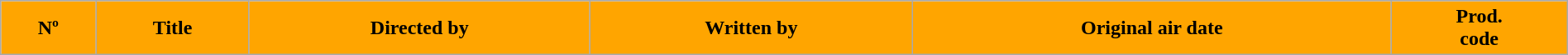<table class="wikitable plainrowheaders" style="width:100%; style="background:#fff;">
<tr>
<th style="background:#FFA500;" width:20px">Nº</th>
<th style="background:#FFA500;">Title</th>
<th style="background:#FFA500;">Directed by</th>
<th style="background:#FFA500;">Written by</th>
<th style="background:#FFA500;" width:135px">Original air date</th>
<th style="background:#FFA500;">Prod.<br>code<br>







</th>
</tr>
</table>
